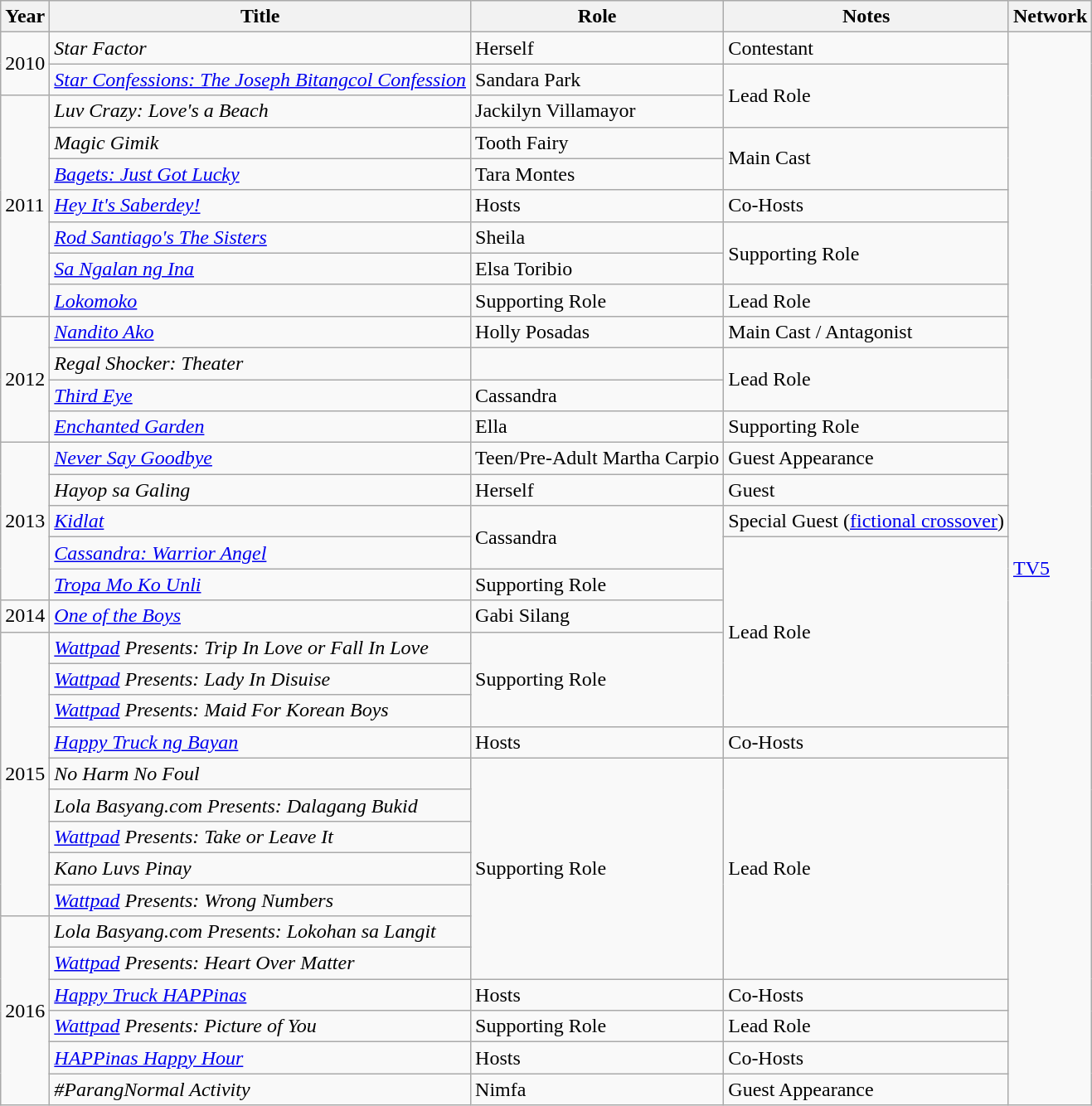<table class="wikitable">
<tr>
<th>Year</th>
<th>Title</th>
<th>Role</th>
<th>Notes</th>
<th>Network</th>
</tr>
<tr>
<td rowspan="2">2010</td>
<td><em>Star Factor</em></td>
<td>Herself</td>
<td>Contestant</td>
<td rowspan="36"><a href='#'>TV5</a></td>
</tr>
<tr>
<td><em><a href='#'>Star Confessions: The Joseph Bitangcol Confession</a></em></td>
<td>Sandara Park</td>
<td rowspan="2">Lead Role</td>
</tr>
<tr>
<td rowspan="7">2011</td>
<td><em>Luv Crazy: Love's a Beach</em></td>
<td>Jackilyn Villamayor</td>
</tr>
<tr>
<td><em>Magic Gimik</em></td>
<td>Tooth Fairy</td>
<td rowspan="2">Main Cast</td>
</tr>
<tr>
<td><em><a href='#'>Bagets: Just Got Lucky</a></em></td>
<td>Tara Montes</td>
</tr>
<tr>
<td><em><a href='#'>Hey It's Saberdey!</a></em></td>
<td>Hosts</td>
<td>Co-Hosts</td>
</tr>
<tr>
<td><em><a href='#'>Rod Santiago's The Sisters</a></em></td>
<td>Sheila</td>
<td rowspan="2">Supporting Role</td>
</tr>
<tr>
<td><em><a href='#'>Sa Ngalan ng Ina</a></em></td>
<td>Elsa Toribio</td>
</tr>
<tr>
<td><em><a href='#'>Lokomoko</a></em></td>
<td>Supporting Role</td>
<td>Lead Role</td>
</tr>
<tr>
<td rowspan="4">2012</td>
<td><em><a href='#'>Nandito Ako</a></em></td>
<td>Holly Posadas</td>
<td>Main Cast / Antagonist</td>
</tr>
<tr>
<td><em>Regal Shocker: Theater</em></td>
<td></td>
<td rowspan="2">Lead Role</td>
</tr>
<tr>
<td><em><a href='#'>Third Eye</a></em></td>
<td>Cassandra</td>
</tr>
<tr>
<td><em><a href='#'>Enchanted Garden</a></em></td>
<td>Ella</td>
<td>Supporting Role</td>
</tr>
<tr>
<td rowspan="5">2013</td>
<td><em><a href='#'>Never Say Goodbye</a></em></td>
<td>Teen/Pre-Adult Martha Carpio</td>
<td>Guest Appearance</td>
</tr>
<tr>
<td><em>Hayop sa Galing</em></td>
<td>Herself</td>
<td>Guest</td>
</tr>
<tr>
<td><em><a href='#'>Kidlat</a></em></td>
<td rowspan="2">Cassandra</td>
<td>Special Guest (<a href='#'>fictional crossover</a>)</td>
</tr>
<tr>
<td><em><a href='#'>Cassandra: Warrior Angel</a></em></td>
<td rowspan="6">Lead Role</td>
</tr>
<tr>
<td><em><a href='#'>Tropa Mo Ko Unli</a></em></td>
<td>Supporting Role</td>
</tr>
<tr>
<td rowspan="1">2014</td>
<td><em><a href='#'>One of the Boys</a></em></td>
<td>Gabi Silang</td>
</tr>
<tr>
<td rowspan="9">2015</td>
<td><em><a href='#'>Wattpad</a> Presents: Trip In Love or Fall In Love</em></td>
<td rowspan="3">Supporting Role</td>
</tr>
<tr>
<td><em><a href='#'>Wattpad</a> Presents: Lady In Disuise</em></td>
</tr>
<tr>
<td><em><a href='#'>Wattpad</a> Presents: Maid For Korean Boys</em></td>
</tr>
<tr>
<td><em><a href='#'>Happy Truck ng Bayan</a></em></td>
<td>Hosts</td>
<td>Co-Hosts</td>
</tr>
<tr>
<td><em>No Harm No Foul</em></td>
<td rowspan="7">Supporting Role</td>
<td rowspan="7">Lead Role</td>
</tr>
<tr>
<td><em>Lola Basyang.com Presents: Dalagang Bukid</em></td>
</tr>
<tr>
<td><em><a href='#'>Wattpad</a> Presents: Take or Leave It</em></td>
</tr>
<tr>
<td><em>Kano Luvs Pinay</em></td>
</tr>
<tr>
<td><em><a href='#'>Wattpad</a> Presents: Wrong Numbers</em></td>
</tr>
<tr>
<td rowspan="6">2016</td>
<td><em>Lola Basyang.com Presents: Lokohan sa Langit</em></td>
</tr>
<tr>
<td><em><a href='#'>Wattpad</a> Presents: Heart Over Matter</em></td>
</tr>
<tr>
<td><em><a href='#'>Happy Truck HAPPinas</a></em></td>
<td>Hosts</td>
<td>Co-Hosts</td>
</tr>
<tr>
<td><em><a href='#'>Wattpad</a> Presents: Picture of You</em></td>
<td>Supporting Role</td>
<td>Lead Role</td>
</tr>
<tr>
<td><em><a href='#'>HAPPinas Happy Hour</a></em></td>
<td>Hosts</td>
<td>Co-Hosts</td>
</tr>
<tr>
<td><em>#ParangNormal Activity</em></td>
<td>Nimfa</td>
<td>Guest Appearance</td>
</tr>
</table>
